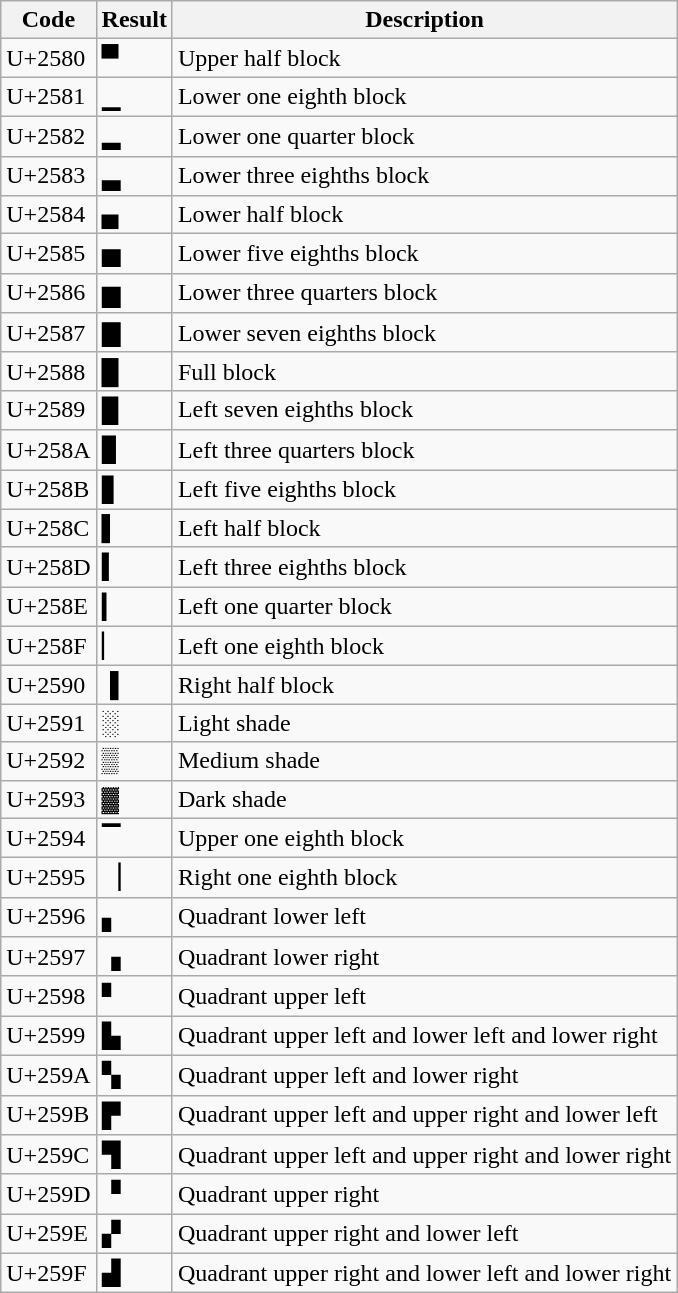<table class="wikitable sortable collapsible">
<tr>
<th>Code</th>
<th>Result</th>
<th>Description</th>
</tr>
<tr>
<td>U+2580</td>
<td>▀</td>
<td>Upper half block</td>
</tr>
<tr>
<td>U+2581</td>
<td>▁</td>
<td>Lower one eighth block</td>
</tr>
<tr>
<td>U+2582</td>
<td>▂</td>
<td>Lower one quarter block</td>
</tr>
<tr>
<td>U+2583</td>
<td>▃</td>
<td>Lower three eighths block</td>
</tr>
<tr>
<td>U+2584</td>
<td>▄</td>
<td>Lower half block</td>
</tr>
<tr>
<td>U+2585</td>
<td>▅</td>
<td>Lower five eighths block</td>
</tr>
<tr>
<td>U+2586</td>
<td>▆</td>
<td>Lower three quarters block</td>
</tr>
<tr>
<td>U+2587</td>
<td>▇</td>
<td>Lower seven eighths block</td>
</tr>
<tr>
<td>U+2588</td>
<td>█</td>
<td>Full block</td>
</tr>
<tr>
<td>U+2589</td>
<td>▉</td>
<td>Left seven eighths block</td>
</tr>
<tr>
<td>U+258A</td>
<td>▊</td>
<td>Left three quarters block</td>
</tr>
<tr>
<td>U+258B</td>
<td>▋</td>
<td>Left five eighths block</td>
</tr>
<tr>
<td>U+258C</td>
<td>▌</td>
<td>Left half block</td>
</tr>
<tr>
<td>U+258D</td>
<td>▍</td>
<td>Left three eighths block</td>
</tr>
<tr>
<td>U+258E</td>
<td>▎</td>
<td>Left one quarter block</td>
</tr>
<tr>
<td>U+258F</td>
<td>▏</td>
<td>Left one eighth block</td>
</tr>
<tr>
<td>U+2590</td>
<td>▐</td>
<td>Right half block</td>
</tr>
<tr>
<td>U+2591</td>
<td>░</td>
<td>Light shade</td>
</tr>
<tr>
<td>U+2592</td>
<td>▒</td>
<td>Medium shade</td>
</tr>
<tr>
<td>U+2593</td>
<td>▓</td>
<td>Dark shade</td>
</tr>
<tr>
<td>U+2594</td>
<td>▔</td>
<td>Upper one eighth block</td>
</tr>
<tr>
<td>U+2595</td>
<td>▕</td>
<td>Right one eighth block</td>
</tr>
<tr>
<td>U+2596</td>
<td>▖</td>
<td>Quadrant lower left</td>
</tr>
<tr>
<td>U+2597</td>
<td>▗</td>
<td>Quadrant lower right</td>
</tr>
<tr>
<td>U+2598</td>
<td>▘</td>
<td>Quadrant upper left</td>
</tr>
<tr>
<td>U+2599</td>
<td>▙</td>
<td>Quadrant upper left and lower left and lower right</td>
</tr>
<tr>
<td>U+259A</td>
<td>▚</td>
<td>Quadrant upper left and lower right</td>
</tr>
<tr>
<td>U+259B</td>
<td>▛</td>
<td>Quadrant upper left and upper right and lower left</td>
</tr>
<tr>
<td>U+259C</td>
<td>▜</td>
<td>Quadrant upper left and upper right and lower right</td>
</tr>
<tr>
<td>U+259D</td>
<td>▝</td>
<td>Quadrant upper right</td>
</tr>
<tr>
<td>U+259E</td>
<td>▞</td>
<td>Quadrant upper right and lower left</td>
</tr>
<tr>
<td>U+259F</td>
<td>▟</td>
<td>Quadrant upper right and lower left and lower right</td>
</tr>
</table>
